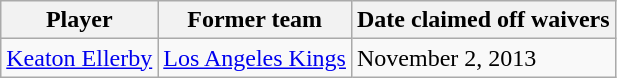<table class="wikitable">
<tr>
<th>Player</th>
<th>Former team</th>
<th>Date claimed off waivers</th>
</tr>
<tr>
<td><a href='#'>Keaton Ellerby</a></td>
<td><a href='#'>Los Angeles Kings</a></td>
<td>November 2, 2013</td>
</tr>
</table>
